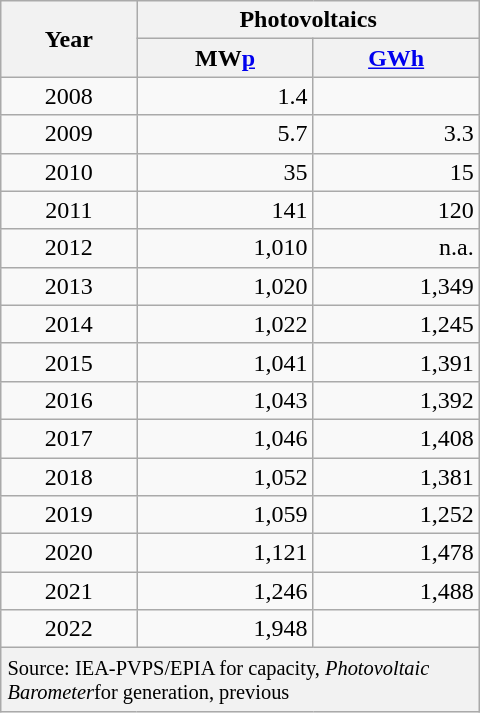<table class="wikitable" style="text-align: right; width: 320px;">
<tr>
<th rowspan=2>Year</th>
<th colspan=2>Photovoltaics</th>
</tr>
<tr>
<th>MW<a href='#'>p</a></th>
<th><a href='#'>GWh</a></th>
</tr>
<tr>
<td align=center>2008</td>
<td>1.4</td>
<td></td>
</tr>
<tr>
<td align=center>2009</td>
<td>5.7</td>
<td>3.3</td>
</tr>
<tr>
<td align=center>2010</td>
<td>35</td>
<td>15</td>
</tr>
<tr>
<td align=center>2011</td>
<td>141</td>
<td>120</td>
</tr>
<tr>
<td align=center>2012</td>
<td>1,010</td>
<td>n.a.</td>
</tr>
<tr>
<td align=center>2013</td>
<td>1,020</td>
<td>1,349</td>
</tr>
<tr>
<td align=center>2014</td>
<td>1,022</td>
<td>1,245</td>
</tr>
<tr>
<td align=center>2015</td>
<td>1,041</td>
<td>1,391</td>
</tr>
<tr>
<td align=center>2016</td>
<td>1,043</td>
<td>1,392</td>
</tr>
<tr>
<td align=center>2017</td>
<td>1,046</td>
<td>1,408</td>
</tr>
<tr>
<td align=center>2018</td>
<td>1,052</td>
<td>1,381</td>
</tr>
<tr>
<td align=center>2019</td>
<td>1,059</td>
<td>1,252</td>
</tr>
<tr>
<td align=center>2020</td>
<td>1,121</td>
<td>1,478</td>
</tr>
<tr>
<td align=center>2021</td>
<td>1,246</td>
<td>1,488</td>
</tr>
<tr>
<td align=center>2022 </td>
<td>1,948</td>
<td></td>
</tr>
<tr>
<th colspan=3 style="font-weight: normal; font-size: 0.85em; text-align: left; padding: 6px 2px 4px 4px;">Source: IEA-PVPS/EPIA for capacity, <em>Photovoltaic Barometer</em>for generation, previous</th>
</tr>
</table>
